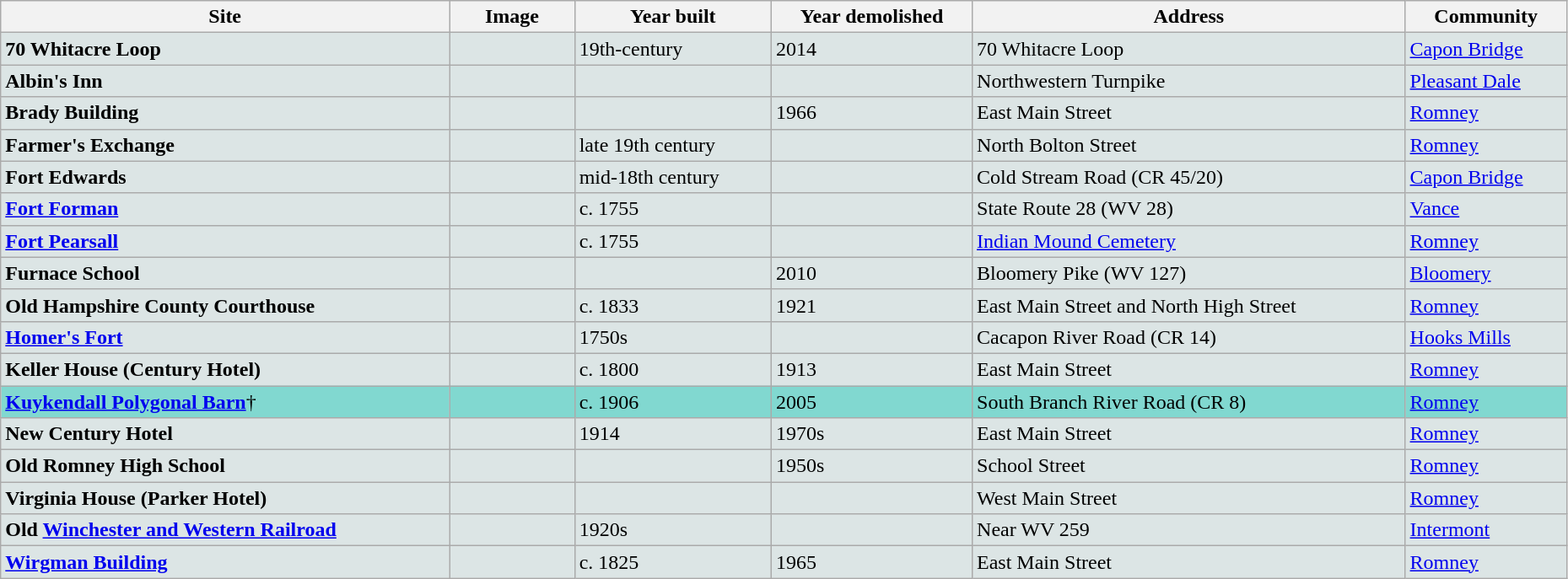<table class="wikitable sortable" style="width:98%">
<tr>
<th><strong>Site</strong></th>
<th width = 8% class="unsortable"><strong>Image</strong></th>
<th><strong>Year built</strong></th>
<th><strong>Year demolished</strong></th>
<th><strong>Address</strong></th>
<th><strong>Community</strong></th>
</tr>
<tr align="center" valign="top" bgcolor="#DCE5E5">
<td align="left"><strong>70 Whitacre Loop</strong></td>
<td align="left"></td>
<td align="left">19th-century</td>
<td align="left">2014</td>
<td align="left">70 Whitacre Loop</td>
<td align="left"><a href='#'>Capon Bridge</a></td>
</tr>
<tr align="center" valign="top" bgcolor="#DCE5E5">
<td align="left"><strong>Albin's Inn</strong></td>
<td align="left"></td>
<td align="left"></td>
<td align="left"></td>
<td align="left">Northwestern Turnpike</td>
<td align="left"><a href='#'>Pleasant Dale</a></td>
</tr>
<tr align="center" valign="top" bgcolor="#DCE5E5">
<td align="left"><strong>Brady Building</strong></td>
<td align="left"></td>
<td align="left"></td>
<td align="left">1966</td>
<td align="left">East Main Street</td>
<td align="left"><a href='#'>Romney</a></td>
</tr>
<tr align="center" valign="top" bgcolor="#DCE5E5">
<td align="left"><strong>Farmer's Exchange</strong></td>
<td align="left"></td>
<td align="left">late 19th century</td>
<td align="left"></td>
<td align="left">North Bolton Street</td>
<td align="left"><a href='#'>Romney</a></td>
</tr>
<tr align="center" valign="top" bgcolor="#DCE5E5">
<td align="left"><strong>Fort Edwards</strong></td>
<td align="left"></td>
<td align="left">mid-18th century</td>
<td align="left"></td>
<td align="left">Cold Stream Road (CR 45/20)</td>
<td align="left"><a href='#'>Capon Bridge</a></td>
</tr>
<tr align="center" valign="top" bgcolor="#DCE5E5">
<td align="left"><strong><a href='#'>Fort Forman</a></strong></td>
<td align="left"></td>
<td align="left">c. 1755</td>
<td align="left"></td>
<td align="left">State Route 28 (WV 28)</td>
<td align="left"><a href='#'>Vance</a></td>
</tr>
<tr align="center" valign="top" bgcolor="#DCE5E5">
<td align="left"><strong><a href='#'>Fort Pearsall</a></strong></td>
<td align="left"></td>
<td align="left">c. 1755</td>
<td align="left"></td>
<td align="left"><a href='#'>Indian Mound Cemetery</a></td>
<td align="left"><a href='#'>Romney</a></td>
</tr>
<tr align="center" valign="top" bgcolor="#DCE5E5">
<td align="left"><strong>Furnace School</strong></td>
<td align="left"></td>
<td align="left"></td>
<td align="left">2010</td>
<td align="left">Bloomery Pike (WV 127)</td>
<td align="left"><a href='#'>Bloomery</a></td>
</tr>
<tr align="center" valign="top" bgcolor="#DCE5E5">
<td align="left"><strong>Old Hampshire County Courthouse</strong></td>
<td align="left"></td>
<td align="left">c. 1833</td>
<td align="left">1921</td>
<td align="left">East Main Street and North High Street</td>
<td align="left"><a href='#'>Romney</a></td>
</tr>
<tr align="center" valign="top" bgcolor="#DCE5E5">
<td align="left"><strong><a href='#'>Homer's Fort</a></strong></td>
<td align="left"></td>
<td align="left">1750s</td>
<td align="left"></td>
<td align="left">Cacapon River Road (CR 14)</td>
<td align="left"><a href='#'>Hooks Mills</a></td>
</tr>
<tr align="center" valign="top" bgcolor="#DCE5E5">
<td align="left"><strong>Keller House (Century Hotel)</strong></td>
<td align="left"></td>
<td align="left">c. 1800</td>
<td align="left">1913</td>
<td align="left">East Main Street</td>
<td align="left"><a href='#'>Romney</a></td>
</tr>
<tr align="center" valign="top" bgcolor="#81D8D0">
<td align="left"><strong><a href='#'>Kuykendall Polygonal Barn</a></strong>†</td>
<td align="left"></td>
<td align="left">c. 1906</td>
<td align="left">2005</td>
<td align="left">South Branch River Road (CR 8)</td>
<td align="left"><a href='#'>Romney</a></td>
</tr>
<tr align="center" valign="top" bgcolor="#DCE5E5">
<td align="left"><strong>New Century Hotel</strong></td>
<td align="left"></td>
<td align="left">1914</td>
<td align="left">1970s</td>
<td align="left">East Main Street</td>
<td align="left"><a href='#'>Romney</a></td>
</tr>
<tr align="center" valign="top" bgcolor="#DCE5E5">
<td align="left"><strong>Old Romney High School</strong></td>
<td align="left"></td>
<td align="left"></td>
<td align="left">1950s</td>
<td align="left">School Street</td>
<td align="left"><a href='#'>Romney</a></td>
</tr>
<tr align="center" valign="top" bgcolor="#DCE5E5">
<td align="left"><strong>Virginia House (Parker Hotel)</strong></td>
<td align="left"></td>
<td align="left"></td>
<td align="left"></td>
<td align="left">West Main Street</td>
<td align="left"><a href='#'>Romney</a></td>
</tr>
<tr align="center" valign="top" bgcolor="#DCE5E5">
<td align="left"><strong>Old <a href='#'>Winchester and Western Railroad</a></strong></td>
<td align="left"></td>
<td align="left">1920s</td>
<td align="left"></td>
<td align="left">Near WV 259</td>
<td align="left"><a href='#'>Intermont</a></td>
</tr>
<tr align="center" valign="top" bgcolor="#DCE5E5">
<td align="left"><strong><a href='#'>Wirgman Building</a></strong></td>
<td align="left"></td>
<td align="left">c. 1825</td>
<td align="left">1965</td>
<td align="left">East Main Street</td>
<td align="left"><a href='#'>Romney</a></td>
</tr>
</table>
